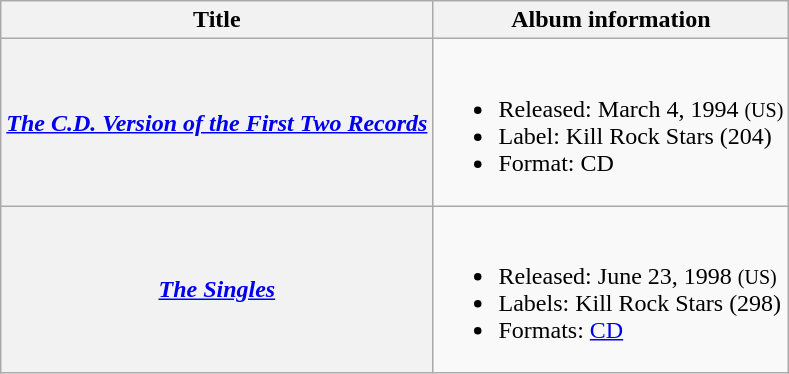<table class="wikitable plainrowheaders" style="text-align:left">
<tr>
<th scope="col">Title</th>
<th scope="col">Album information</th>
</tr>
<tr>
<th scope="row"><em><a href='#'>The C.D. Version of the First Two Records</a></em></th>
<td><br><ul><li>Released: March 4, 1994 <small>(US)</small></li><li>Label: Kill Rock Stars (204)</li><li>Format: CD</li></ul></td>
</tr>
<tr>
<th scope="row"><em><a href='#'>The Singles</a></em></th>
<td><br><ul><li>Released: June 23, 1998 <small>(US)</small></li><li>Labels: Kill Rock Stars (298)</li><li>Formats: <a href='#'>CD</a></li></ul></td>
</tr>
</table>
